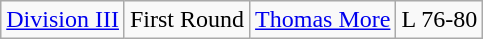<table class="wikitable">
<tr>
<td rowspan="1"><a href='#'>Division III</a></td>
<td>First Round</td>
<td><a href='#'>Thomas More</a></td>
<td>L 76-80</td>
</tr>
</table>
